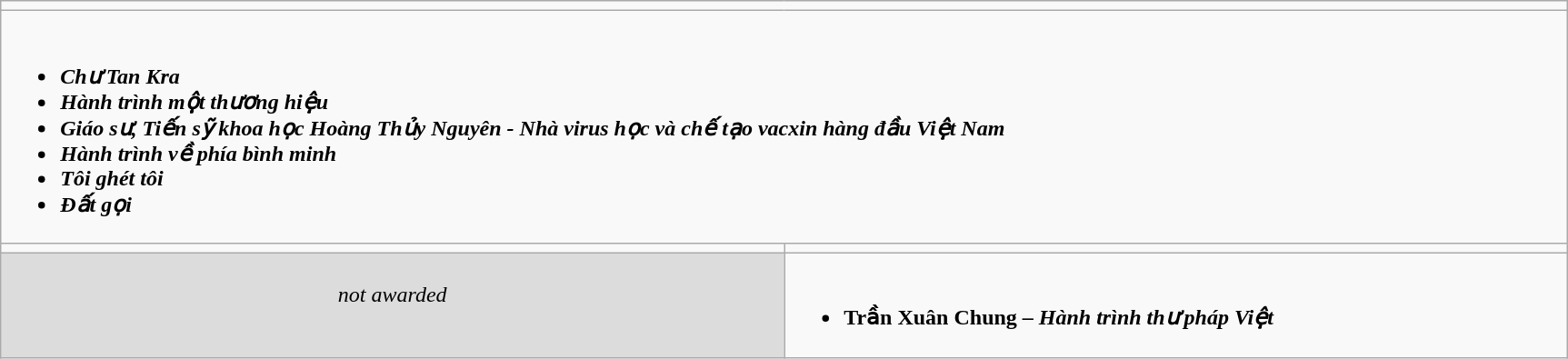<table class="wikitable" align="center" style="width:91%">
<tr>
<td colspan="2" style="vertical-align:top; width:100%;"></td>
</tr>
<tr>
<td colspan="2" valign="top"><br><ul><li><strong><em><span>Chư Tan Kra</span></em></strong></li><li><strong><em><span>Hành trình một thương hiệu </span></em></strong></li><li><strong><em><span>Giáo sư, Tiến sỹ khoa học Hoàng Thủy Nguyên - Nhà virus học và chế tạo vacxin hàng đầu Việt Nam</span></em></strong></li><li><strong><em><span>Hành trình về phía bình minh</span></em></strong></li><li><strong><em><span>Tôi ghét tôi</span></em></strong></li><li><strong><em><span>Đất gọi</span></em></strong></li></ul></td>
</tr>
<tr>
<td style="vertical-align:top; width:50%;"></td>
<td style="vertical-align:top; width:50%;"></td>
</tr>
<tr>
<td valign="top" align=center style="background:#DCDCDC;"><br><em>not awarded</em></td>
<td valign="top"><br><ul><li><strong>Trần Xuân Chung – <em>Hành trình thư pháp Việt</em> </strong></li></ul></td>
</tr>
</table>
